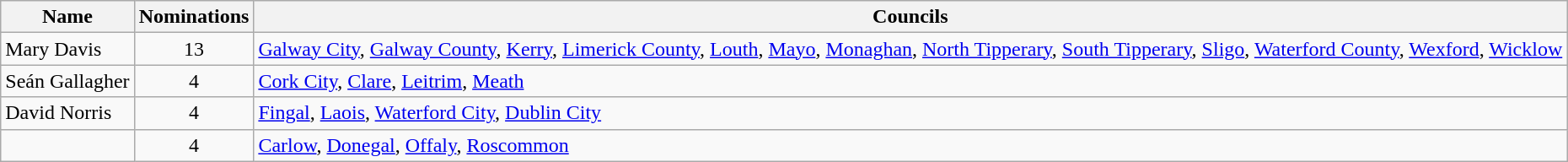<table class="wikitable">
<tr>
<th>Name</th>
<th>Nominations</th>
<th>Councils</th>
</tr>
<tr>
<td>Mary Davis</td>
<td align=center>13</td>
<td><a href='#'>Galway City</a>, <a href='#'>Galway County</a>, <a href='#'>Kerry</a>, <a href='#'>Limerick County</a>, <a href='#'>Louth</a>, <a href='#'>Mayo</a>, <a href='#'>Monaghan</a>, <a href='#'>North Tipperary</a>, <a href='#'>South Tipperary</a>, <a href='#'>Sligo</a>, <a href='#'>Waterford County</a>, <a href='#'>Wexford</a>, <a href='#'>Wicklow</a></td>
</tr>
<tr>
<td>Seán Gallagher</td>
<td align=center>4</td>
<td><a href='#'>Cork City</a>, <a href='#'>Clare</a>, <a href='#'>Leitrim</a>, <a href='#'>Meath</a></td>
</tr>
<tr>
<td>David Norris</td>
<td align=center>4</td>
<td><a href='#'>Fingal</a>, <a href='#'>Laois</a>, <a href='#'>Waterford City</a>, <a href='#'>Dublin City</a></td>
</tr>
<tr>
<td></td>
<td align=center>4</td>
<td><a href='#'>Carlow</a>, <a href='#'>Donegal</a>, <a href='#'>Offaly</a>, <a href='#'>Roscommon</a></td>
</tr>
</table>
